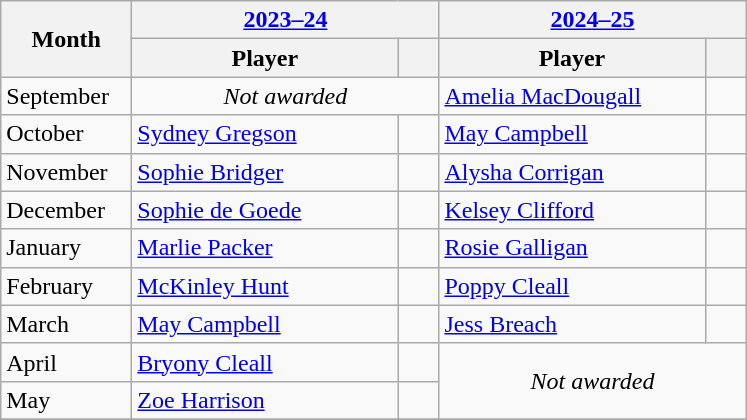<table class="wikitable">
<tr>
<th width=80 rowspan=2>Month</th>
<th colspan=2><a href='#'>2023–24</a></th>
<th colspan=2><a href='#'>2024–25</a></th>
</tr>
<tr>
<th width=170>Player</th>
<th width=20></th>
<th width=170>Player</th>
<th width=20></th>
</tr>
<tr>
<td>September</td>
<td align=center colspan=2><em>Not awarded</em></td>
<td> <a href='#'>Amelia MacDougall</a></td>
<td align=center></td>
</tr>
<tr>
<td>October</td>
<td> <a href='#'>Sydney Gregson</a></td>
<td align=center></td>
<td> <a href='#'>May Campbell</a></td>
<td align=center></td>
</tr>
<tr>
<td>November</td>
<td> <a href='#'>Sophie Bridger</a></td>
<td align=center></td>
<td> <a href='#'>Alysha Corrigan</a></td>
<td align=center></td>
</tr>
<tr>
<td>December</td>
<td> <a href='#'>Sophie de Goede</a></td>
<td align=center></td>
<td> <a href='#'>Kelsey Clifford</a></td>
<td align=center></td>
</tr>
<tr>
<td>January</td>
<td> <a href='#'>Marlie Packer</a></td>
<td align=center></td>
<td> <a href='#'>Rosie Galligan</a></td>
<td align=center></td>
</tr>
<tr>
<td>February</td>
<td> <a href='#'>McKinley Hunt</a></td>
<td align=center></td>
<td> <a href='#'>Poppy Cleall</a></td>
<td align=center></td>
</tr>
<tr>
<td>March</td>
<td> <a href='#'>May Campbell</a></td>
<td align=center></td>
<td> <a href='#'>Jess Breach</a></td>
<td align=center></td>
</tr>
<tr>
<td>April</td>
<td> <a href='#'>Bryony Cleall</a></td>
<td align=center></td>
<td align=center colspan=2 rowspan=2><em>Not awarded</em></td>
</tr>
<tr>
<td>May</td>
<td> <a href='#'>Zoe Harrison</a></td>
<td align=center></td>
</tr>
<tr>
</tr>
</table>
